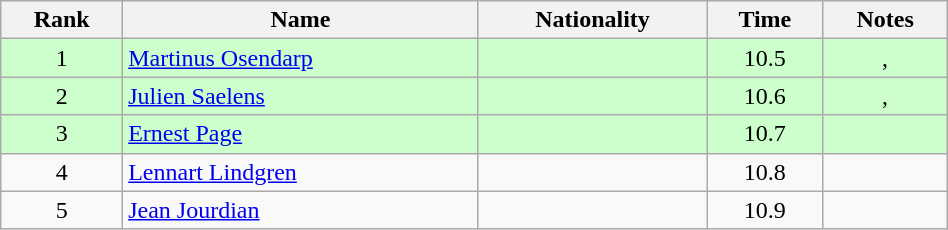<table class="wikitable sortable" style="text-align:center;width: 50%">
<tr>
<th>Rank</th>
<th>Name</th>
<th>Nationality</th>
<th>Time</th>
<th>Notes</th>
</tr>
<tr bgcolor=ccffcc>
<td>1</td>
<td align=left><a href='#'>Martinus Osendarp</a></td>
<td align=left></td>
<td>10.5</td>
<td>, </td>
</tr>
<tr bgcolor=ccffcc>
<td>2</td>
<td align=left><a href='#'>Julien Saelens</a></td>
<td align=left></td>
<td>10.6</td>
<td>, </td>
</tr>
<tr bgcolor=ccffcc>
<td>3</td>
<td align=left><a href='#'>Ernest Page</a></td>
<td align=left></td>
<td>10.7</td>
<td></td>
</tr>
<tr>
<td>4</td>
<td align=left><a href='#'>Lennart Lindgren</a></td>
<td align=left></td>
<td>10.8</td>
<td></td>
</tr>
<tr>
<td>5</td>
<td align=left><a href='#'>Jean Jourdian</a></td>
<td align=left></td>
<td>10.9</td>
<td></td>
</tr>
</table>
